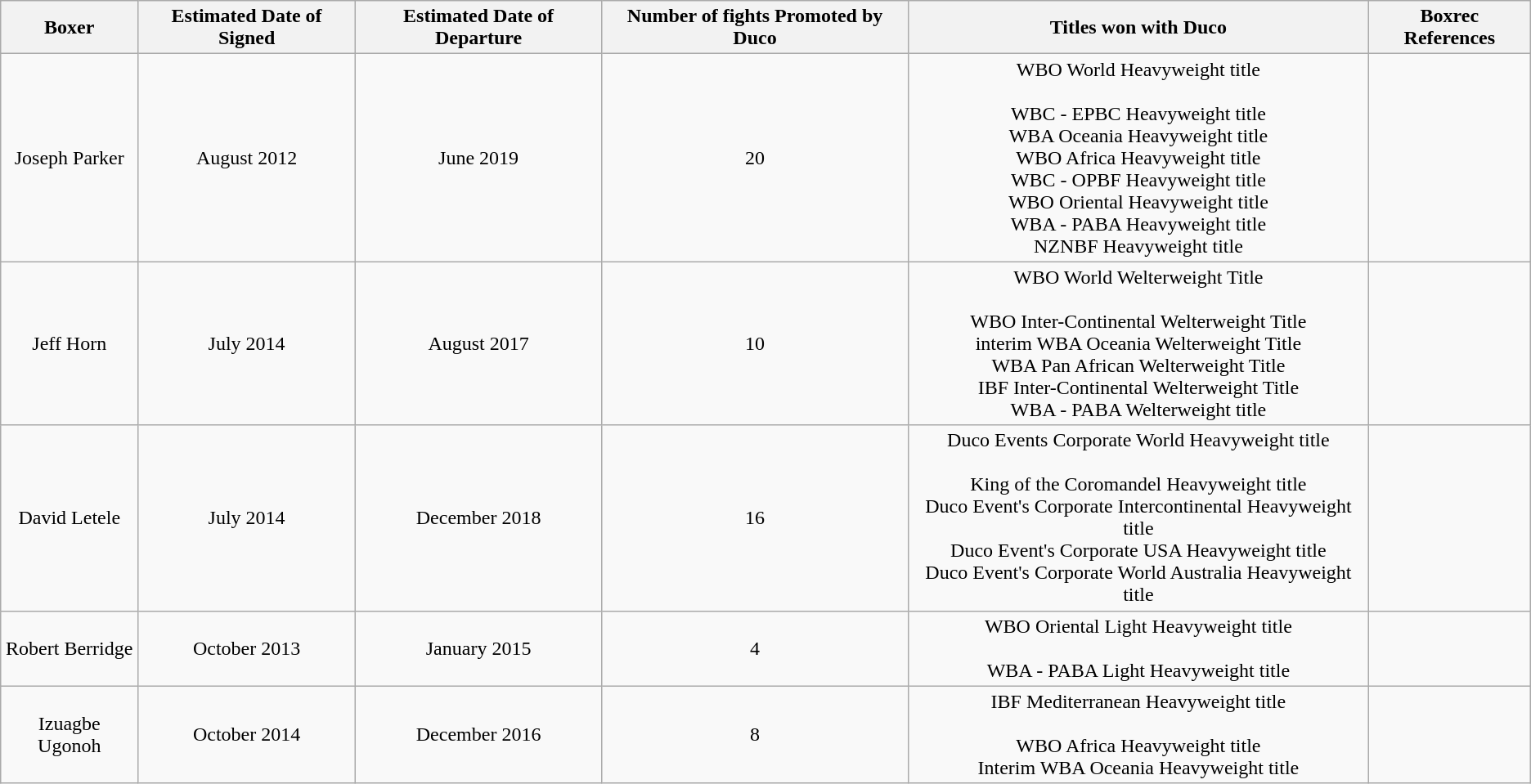<table class="wikitable">
<tr>
<th style="text-align: center; font-weight:bold;">Boxer</th>
<th style="text-align: center; font-weight:bold;">Estimated Date of Signed</th>
<th style="text-align: center; font-weight:bold;">Estimated Date of Departure</th>
<th style="text-align: center; font-weight:bold;">Number of fights Promoted by Duco</th>
<th style="text-align: center; font-weight:bold;">Titles won with Duco</th>
<th style="text-align: center; font-weight:bold;">Boxrec References</th>
</tr>
<tr>
<td style="text-align: center;">Joseph Parker</td>
<td style="text-align: center;">August 2012</td>
<td style="text-align: center;">June 2019</td>
<td style="text-align: center;">20</td>
<td style="text-align: center;">WBO World Heavyweight title<br><br>WBC - EPBC Heavyweight title<br>
WBA Oceania Heavyweight title<br>
WBO Africa Heavyweight title<br>
WBC - OPBF Heavyweight title<br>
WBO Oriental Heavyweight title<br>
WBA - PABA Heavyweight title<br>
NZNBF Heavyweight title</td>
<td style="text-align: center;"></td>
</tr>
<tr>
<td style="text-align: center;">Jeff Horn</td>
<td style="text-align: center;">July 2014</td>
<td style="text-align: center;">August 2017</td>
<td style="text-align: center;">10</td>
<td style="text-align: center;">WBO World Welterweight Title<br><br>WBO Inter-Continental Welterweight Title<br>
interim WBA Oceania Welterweight Title<br>
WBA Pan African Welterweight Title<br>
IBF Inter-Continental Welterweight Title<br>
WBA - PABA Welterweight title</td>
<td style="text-align: center;"></td>
</tr>
<tr>
<td style="text-align: center;">David Letele</td>
<td style="text-align: center;">July 2014</td>
<td style="text-align: center;">December 2018</td>
<td style="text-align: center;">16</td>
<td style="text-align: center;">Duco Events Corporate World Heavyweight title<br><br>King of the Coromandel Heavyweight title<br>
Duco Event's Corporate Intercontinental Heavyweight title<br>
Duco Event's Corporate USA Heavyweight title<br>
Duco Event's Corporate World Australia Heavyweight title</td>
<td style="text-align: center;"></td>
</tr>
<tr>
<td style="text-align: center;">Robert Berridge</td>
<td style="text-align: center;">October 2013</td>
<td style="text-align: center;">January 2015</td>
<td style="text-align: center;">4</td>
<td style="text-align: center;">WBO Oriental Light Heavyweight title<br><br>WBA - PABA Light Heavyweight title</td>
<td style="text-align: center;"></td>
</tr>
<tr>
<td style="text-align: center;">Izuagbe Ugonoh</td>
<td style="text-align: center;">October 2014</td>
<td style="text-align: center;">December 2016</td>
<td style="text-align: center;">8</td>
<td style="text-align: center;">IBF Mediterranean Heavyweight title<br><br>WBO Africa Heavyweight title<br>
Interim WBA Oceania Heavyweight title</td>
<td style="text-align: center;"></td>
</tr>
</table>
